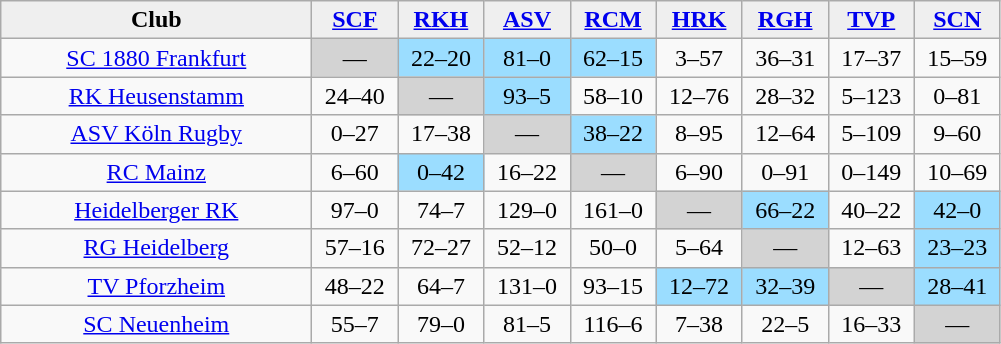<table class="wikitable" style="text-align: center;">
<tr>
<th style="background:#efefef; width:200px;">Club</th>
<th style="background:#efefef; width:50px;"><a href='#'>SCF</a></th>
<th style="background:#efefef; width:50px;"><a href='#'>RKH</a></th>
<th style="background:#efefef; width:50px;"><a href='#'>ASV</a></th>
<th style="background:#efefef; width:50px;"><a href='#'>RCM</a></th>
<th style="background:#efefef; width:50px;"><a href='#'>HRK</a></th>
<th style="background:#efefef; width:50px;"><a href='#'>RGH</a></th>
<th style="background:#efefef; width:50px;"><a href='#'>TVP</a></th>
<th style="background:#efefef; width:50px;"><a href='#'>SCN</a></th>
</tr>
<tr align=center>
<td><a href='#'>SC 1880 Frankfurt</a></td>
<td bgcolor=#D3D3D3>—</td>
<td style="background:#9bddff;">22–20</td>
<td style="background:#9bddff;">81–0</td>
<td style="background:#9bddff;">62–15</td>
<td>3–57</td>
<td>36–31</td>
<td>17–37</td>
<td>15–59</td>
</tr>
<tr align=center>
<td><a href='#'>RK Heusenstamm</a></td>
<td>24–40</td>
<td bgcolor=#D3D3D3>—</td>
<td style="background:#9bddff;">93–5</td>
<td>58–10</td>
<td>12–76</td>
<td>28–32</td>
<td>5–123</td>
<td>0–81</td>
</tr>
<tr align=center>
<td><a href='#'>ASV Köln Rugby</a></td>
<td>0–27</td>
<td>17–38</td>
<td bgcolor=#D3D3D3>—</td>
<td style="background:#9bddff;">38–22</td>
<td>8–95</td>
<td>12–64</td>
<td>5–109</td>
<td>9–60</td>
</tr>
<tr align=center>
<td><a href='#'>RC Mainz</a></td>
<td>6–60</td>
<td style="background:#9bddff;">0–42</td>
<td>16–22</td>
<td bgcolor=#D3D3D3>—</td>
<td>6–90</td>
<td>0–91</td>
<td>0–149</td>
<td>10–69</td>
</tr>
<tr align=center>
<td><a href='#'>Heidelberger RK</a></td>
<td>97–0</td>
<td>74–7</td>
<td>129–0</td>
<td>161–0</td>
<td bgcolor=#D3D3D3>—</td>
<td style="background:#9bddff;">66–22</td>
<td>40–22</td>
<td style="background:#9bddff;">42–0</td>
</tr>
<tr align=center>
<td><a href='#'>RG Heidelberg</a></td>
<td>57–16</td>
<td>72–27</td>
<td>52–12</td>
<td>50–0</td>
<td>5–64</td>
<td bgcolor=#D3D3D3>—</td>
<td>12–63</td>
<td style="background:#9bddff;">23–23</td>
</tr>
<tr align=center>
<td><a href='#'>TV Pforzheim</a></td>
<td>48–22</td>
<td>64–7</td>
<td>131–0</td>
<td>93–15</td>
<td style="background:#9bddff;">12–72</td>
<td style="background:#9bddff;">32–39</td>
<td bgcolor=#D3D3D3>—</td>
<td style="background:#9bddff;">28–41</td>
</tr>
<tr align=center>
<td><a href='#'>SC Neuenheim</a></td>
<td>55–7</td>
<td>79–0</td>
<td>81–5</td>
<td>116–6</td>
<td>7–38</td>
<td>22–5</td>
<td>16–33</td>
<td bgcolor=#D3D3D3>—</td>
</tr>
</table>
